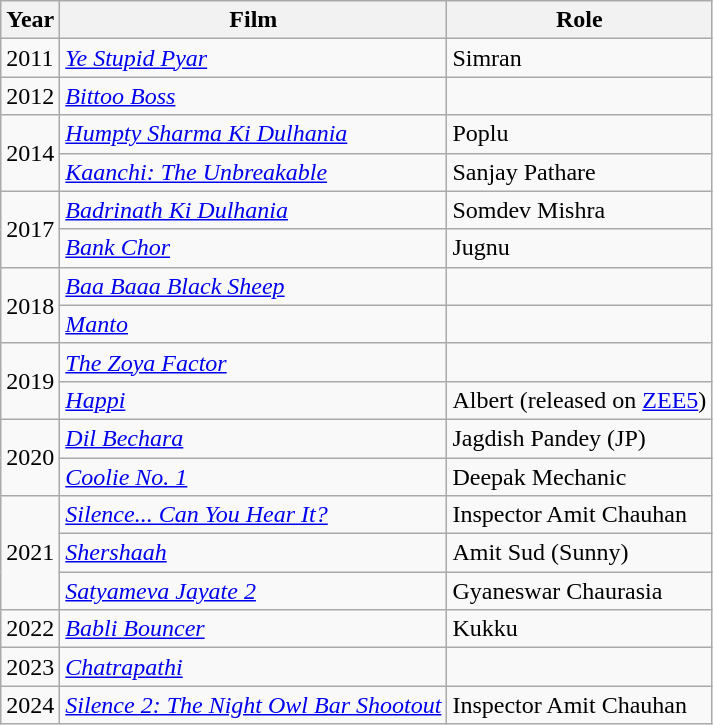<table class="wikitable sortable plainrowheaders">
<tr style="text-align:center;">
<th scope="col">Year</th>
<th scope="col">Film</th>
<th class="unsortable" scope="col">Role</th>
</tr>
<tr>
<td>2011</td>
<td><em><a href='#'>Ye Stupid Pyar</a></em></td>
<td>Simran</td>
</tr>
<tr>
<td>2012</td>
<td><em><a href='#'>Bittoo Boss</a></em></td>
<td></td>
</tr>
<tr>
<td rowspan="2">2014</td>
<td><em><a href='#'>Humpty Sharma Ki Dulhania</a></em></td>
<td>Poplu</td>
</tr>
<tr>
<td><em><a href='#'>Kaanchi: The Unbreakable</a></em></td>
<td>Sanjay Pathare</td>
</tr>
<tr>
<td rowspan="2">2017</td>
<td><em><a href='#'>Badrinath Ki Dulhania</a></em></td>
<td>Somdev Mishra</td>
</tr>
<tr>
<td><em><a href='#'>Bank Chor</a></em></td>
<td>Jugnu</td>
</tr>
<tr>
<td rowspan="2">2018</td>
<td><em><a href='#'>Baa Baaa Black Sheep</a></em></td>
<td></td>
</tr>
<tr>
<td><em><a href='#'>Manto</a></em></td>
<td></td>
</tr>
<tr>
<td rowspan="2">2019</td>
<td><a href='#'><em>The Zoya Factor</em></a></td>
<td></td>
</tr>
<tr>
<td><em><a href='#'>Happi</a></em></td>
<td>Albert (released on <a href='#'>ZEE5</a>)</td>
</tr>
<tr>
<td rowspan="2">2020</td>
<td><em><a href='#'>Dil Bechara</a></em></td>
<td>Jagdish Pandey (JP)</td>
</tr>
<tr>
<td><a href='#'><em>Coolie No. 1</em></a></td>
<td>Deepak Mechanic</td>
</tr>
<tr>
<td rowspan="3">2021</td>
<td><em><a href='#'>Silence... Can You Hear It?</a></em></td>
<td>Inspector Amit Chauhan</td>
</tr>
<tr>
<td><em><a href='#'>Shershaah</a></em></td>
<td>Amit Sud (Sunny)</td>
</tr>
<tr>
<td><em><a href='#'>Satyameva Jayate 2</a></em></td>
<td>Gyaneswar Chaurasia</td>
</tr>
<tr>
<td>2022</td>
<td><em><a href='#'>Babli Bouncer</a></em></td>
<td>Kukku</td>
</tr>
<tr>
<td>2023</td>
<td><em><a href='#'>Chatrapathi</a></em></td>
<td></td>
</tr>
<tr>
<td>2024</td>
<td><em><a href='#'>Silence 2: The Night Owl Bar Shootout</a></em></td>
<td>Inspector Amit Chauhan</td>
</tr>
</table>
